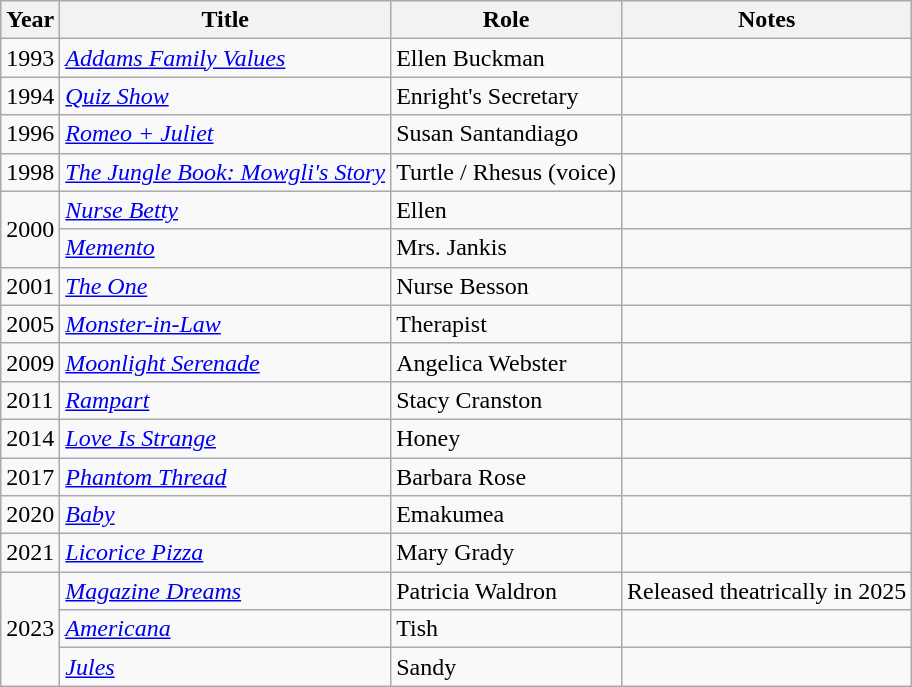<table class="wikitable sortable">
<tr>
<th>Year</th>
<th>Title</th>
<th>Role</th>
<th scope="col" class="unsortable">Notes</th>
</tr>
<tr>
<td>1993</td>
<td><em><a href='#'>Addams Family Values</a></em></td>
<td>Ellen Buckman</td>
<td></td>
</tr>
<tr>
<td>1994</td>
<td><em><a href='#'>Quiz Show</a></em></td>
<td>Enright's Secretary</td>
<td></td>
</tr>
<tr>
<td>1996</td>
<td><em><a href='#'>Romeo + Juliet</a></em></td>
<td>Susan Santandiago</td>
<td></td>
</tr>
<tr>
<td>1998</td>
<td><em><a href='#'>The Jungle Book: Mowgli's Story</a></em></td>
<td>Turtle / Rhesus (voice)</td>
<td></td>
</tr>
<tr>
<td rowspan=2>2000</td>
<td><em><a href='#'>Nurse Betty</a></em></td>
<td>Ellen</td>
<td></td>
</tr>
<tr>
<td><em><a href='#'>Memento</a></em></td>
<td>Mrs. Jankis</td>
<td></td>
</tr>
<tr>
<td>2001</td>
<td><em><a href='#'>The One</a></em></td>
<td>Nurse Besson</td>
<td></td>
</tr>
<tr>
<td>2005</td>
<td><em><a href='#'>Monster-in-Law</a></em></td>
<td>Therapist</td>
<td></td>
</tr>
<tr>
<td>2009</td>
<td><em><a href='#'>Moonlight Serenade</a></em></td>
<td>Angelica Webster</td>
<td></td>
</tr>
<tr>
<td>2011</td>
<td><em><a href='#'>Rampart</a></em></td>
<td>Stacy Cranston</td>
<td></td>
</tr>
<tr>
<td>2014</td>
<td><em><a href='#'>Love Is Strange</a></em></td>
<td>Honey</td>
<td></td>
</tr>
<tr>
<td>2017</td>
<td><em><a href='#'>Phantom Thread</a></em></td>
<td>Barbara Rose</td>
<td></td>
</tr>
<tr>
<td>2020</td>
<td><em><a href='#'>Baby</a></em></td>
<td>Emakumea</td>
<td></td>
</tr>
<tr>
<td>2021</td>
<td><em><a href='#'>Licorice Pizza</a></em></td>
<td>Mary Grady</td>
<td></td>
</tr>
<tr>
<td rowspan=3>2023</td>
<td><em><a href='#'>Magazine Dreams</a></em></td>
<td>Patricia Waldron</td>
<td>Released theatrically in 2025</td>
</tr>
<tr>
<td><em><a href='#'>Americana</a></em></td>
<td>Tish</td>
<td></td>
</tr>
<tr>
<td><em><a href='#'>Jules</a></em></td>
<td>Sandy</td>
<td></td>
</tr>
</table>
